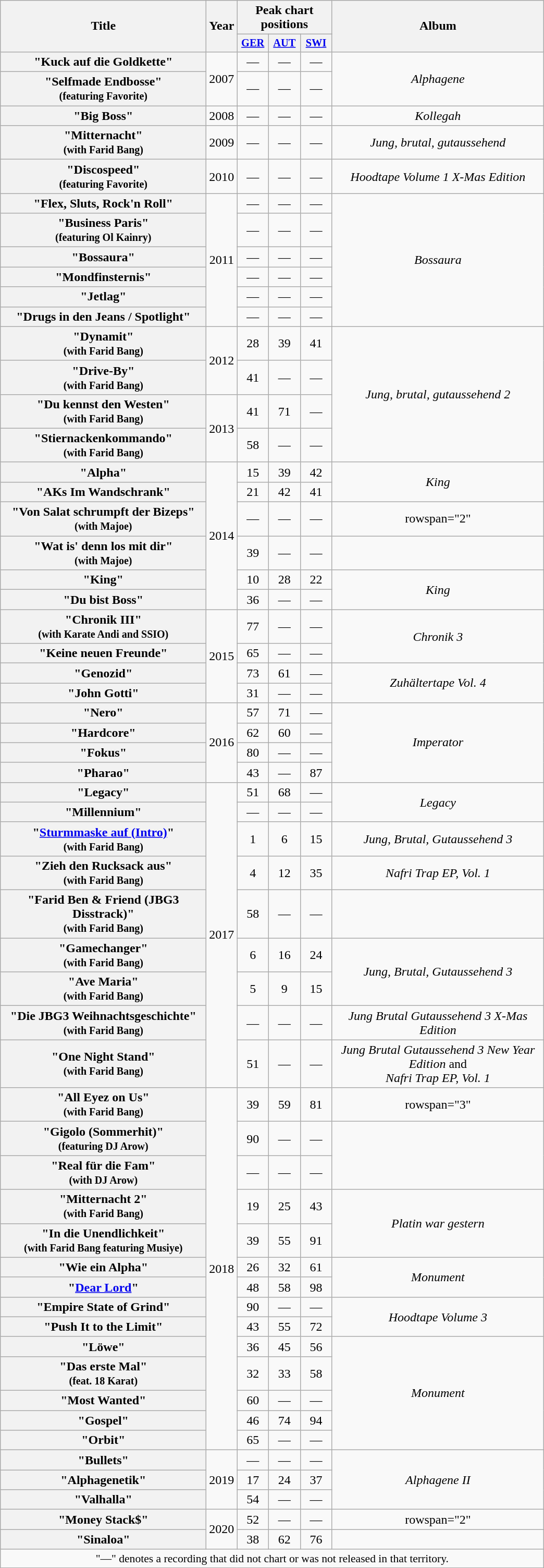<table class="wikitable plainrowheaders" style="text-align:center;">
<tr>
<th scope="col" rowspan="2" style="width:16em;">Title</th>
<th scope="col" rowspan="2" style="width:1em;">Year</th>
<th scope="col" colspan="3">Peak chart positions</th>
<th scope="col" rowspan="2" style="width:16.5em;">Album</th>
</tr>
<tr>
<th style="width:2.5em; font-size:85%"><a href='#'>GER</a><br></th>
<th style="width:2.5em; font-size:85%"><a href='#'>AUT</a><br></th>
<th style="width:2.5em; font-size:85%"><a href='#'>SWI</a><br></th>
</tr>
<tr>
<th scope="row">"Kuck auf die Goldkette"</th>
<td rowspan="2">2007</td>
<td>—</td>
<td>—</td>
<td>—</td>
<td rowspan="2"><em>Alphagene</em></td>
</tr>
<tr>
<th scope="row">"Selfmade Endbosse"<br><small>(featuring Favorite)</small></th>
<td>—</td>
<td>—</td>
<td>—</td>
</tr>
<tr>
<th scope="row">"Big Boss"</th>
<td>2008</td>
<td>—</td>
<td>—</td>
<td>—</td>
<td><em>Kollegah</em></td>
</tr>
<tr>
<th scope="row">"Mitternacht"<br><small>(with Farid Bang)</small></th>
<td>2009</td>
<td>—</td>
<td>—</td>
<td>—</td>
<td><em>Jung, brutal, gutaussehend</em></td>
</tr>
<tr>
<th scope="row">"Discospeed"<br><small>(featuring Favorite)</small></th>
<td>2010</td>
<td>—</td>
<td>—</td>
<td>—</td>
<td><em>Hoodtape Volume 1 X-Mas Edition</em></td>
</tr>
<tr>
<th scope="row">"Flex, Sluts, Rock'n Roll"</th>
<td rowspan="6">2011</td>
<td>—</td>
<td>—</td>
<td>—</td>
<td rowspan="6"><em>Bossaura</em></td>
</tr>
<tr>
<th scope="row">"Business Paris"<br><small>(featuring Ol Kainry)</small></th>
<td>—</td>
<td>—</td>
<td>—</td>
</tr>
<tr>
<th scope="row">"Bossaura"</th>
<td>—</td>
<td>—</td>
<td>—</td>
</tr>
<tr>
<th scope="row">"Mondfinsternis"</th>
<td>—</td>
<td>—</td>
<td>—</td>
</tr>
<tr>
<th scope="row">"Jetlag"</th>
<td>—</td>
<td>—</td>
<td>—</td>
</tr>
<tr>
<th scope="row">"Drugs in den Jeans / Spotlight"</th>
<td>—</td>
<td>—</td>
<td>—</td>
</tr>
<tr>
<th scope="row">"Dynamit"<br><small>(with Farid Bang)</small></th>
<td rowspan="2">2012</td>
<td>28</td>
<td>39</td>
<td>41</td>
<td rowspan="4"><em>Jung, brutal, gutaussehend 2</em></td>
</tr>
<tr>
<th scope="row">"Drive-By"<br><small>(with Farid Bang)</small></th>
<td>41</td>
<td>—</td>
<td>—</td>
</tr>
<tr>
<th scope="row">"Du kennst den Westen"<br><small>(with Farid Bang)</small></th>
<td rowspan="2">2013</td>
<td>41</td>
<td>71</td>
<td>—</td>
</tr>
<tr>
<th scope="row">"Stiernackenkommando"<br><small>(with Farid Bang)</small></th>
<td>58</td>
<td>—</td>
<td>—</td>
</tr>
<tr>
<th scope="row">"Alpha"</th>
<td rowspan="6">2014</td>
<td>15</td>
<td>39</td>
<td>42</td>
<td rowspan="2"><em>King</em></td>
</tr>
<tr>
<th scope="row">"AKs Im Wandschrank"</th>
<td>21</td>
<td>42</td>
<td>41</td>
</tr>
<tr>
<th scope="row">"Von Salat schrumpft der Bizeps"<br><small>(with Majoe)</small></th>
<td>—</td>
<td>—</td>
<td>—</td>
<td>rowspan="2" </td>
</tr>
<tr>
<th scope="row">"Wat is' denn los mit dir"<br><small>(with Majoe)</small></th>
<td>39</td>
<td>—</td>
<td>—</td>
</tr>
<tr>
<th scope="row">"King"</th>
<td>10</td>
<td>28</td>
<td>22</td>
<td rowspan="2"><em>King</em></td>
</tr>
<tr>
<th scope="row">"Du bist Boss"</th>
<td>36</td>
<td>—</td>
<td>—</td>
</tr>
<tr>
<th scope="row">"Chronik III"<br><small>(with Karate Andi and SSIO)</small></th>
<td rowspan="4">2015</td>
<td>77</td>
<td>—</td>
<td>—</td>
<td rowspan="2"><em>Chronik 3</em></td>
</tr>
<tr>
<th scope="row">"Keine neuen Freunde"</th>
<td>65</td>
<td>—</td>
<td>—</td>
</tr>
<tr>
<th scope="row">"Genozid"</th>
<td>73</td>
<td>61</td>
<td>—</td>
<td rowspan="2"><em>Zuhältertape Vol. 4</em></td>
</tr>
<tr>
<th scope="row">"John Gotti"</th>
<td>31</td>
<td>—</td>
<td>—</td>
</tr>
<tr>
<th scope="row">"Nero"</th>
<td rowspan="4">2016</td>
<td>57</td>
<td>71</td>
<td>—</td>
<td rowspan="4"><em>Imperator</em></td>
</tr>
<tr>
<th scope="row">"Hardcore"</th>
<td>62</td>
<td>60</td>
<td>—</td>
</tr>
<tr>
<th scope="row">"Fokus"</th>
<td>80</td>
<td>—</td>
<td>—</td>
</tr>
<tr>
<th scope="row">"Pharao"</th>
<td>43</td>
<td>—</td>
<td>87</td>
</tr>
<tr>
<th scope="row">"Legacy"</th>
<td rowspan="9">2017</td>
<td>51</td>
<td>68</td>
<td>—</td>
<td rowspan="2"><em>Legacy</em></td>
</tr>
<tr>
<th scope="row">"Millennium"</th>
<td>—</td>
<td>—</td>
<td>—</td>
</tr>
<tr>
<th scope="row">"<a href='#'>Sturmmaske auf (Intro)</a>"<br><small>(with Farid Bang)</small></th>
<td>1</td>
<td>6</td>
<td>15</td>
<td><em>Jung, Brutal, Gutaussehend 3</em></td>
</tr>
<tr>
<th scope="row">"Zieh den Rucksack aus"<br><small>(with Farid Bang)</small></th>
<td>4</td>
<td>12</td>
<td>35</td>
<td><em>Nafri Trap EP, Vol. 1</em></td>
</tr>
<tr>
<th scope="row">"Farid Ben & Friend (JBG3 Disstrack)"<br><small>(with Farid Bang)</small></th>
<td>58</td>
<td>—</td>
<td>—</td>
<td></td>
</tr>
<tr>
<th scope="row">"Gamechanger"<br><small>(with Farid Bang)</small></th>
<td>6</td>
<td>16</td>
<td>24</td>
<td rowspan="2"><em>Jung, Brutal, Gutaussehend 3</em></td>
</tr>
<tr>
<th scope="row">"Ave Maria"<br><small>(with Farid Bang)</small></th>
<td>5</td>
<td>9</td>
<td>15</td>
</tr>
<tr>
<th scope="row">"Die JBG3 Weihnachtsgeschichte"<br><small>(with Farid Bang)</small></th>
<td>—</td>
<td>—</td>
<td>—</td>
<td><em>Jung Brutal Gutaussehend 3 X-Mas Edition</em></td>
</tr>
<tr>
<th scope="row">"One Night Stand"<br><small>(with Farid Bang)</small></th>
<td>51</td>
<td>—</td>
<td>—</td>
<td><em>Jung Brutal Gutaussehend 3 New Year Edition</em> and <br> <em>Nafri Trap EP, Vol. 1</em></td>
</tr>
<tr>
<th scope="row">"All Eyez on Us"<br><small>(with Farid Bang)</small></th>
<td rowspan="14">2018</td>
<td>39</td>
<td>59</td>
<td>81</td>
<td>rowspan="3" </td>
</tr>
<tr>
<th scope="row">"Gigolo (Sommerhit)"<br><small>(featuring DJ Arow)</small></th>
<td>90</td>
<td>—</td>
<td>—</td>
</tr>
<tr>
<th scope="row">"Real für die Fam"<br><small>(with DJ Arow)</small></th>
<td>—</td>
<td>—</td>
<td>—</td>
</tr>
<tr>
<th scope="row">"Mitternacht 2"<br><small>(with Farid Bang)</small></th>
<td>19</td>
<td>25</td>
<td>43</td>
<td rowspan="2"><em>Platin war gestern</em></td>
</tr>
<tr>
<th scope="row">"In die Unendlichkeit"<br><small>(with Farid Bang featuring Musiye)</small></th>
<td>39</td>
<td>55</td>
<td>91</td>
</tr>
<tr>
<th scope="row">"Wie ein Alpha"</th>
<td>26</td>
<td>32</td>
<td>61</td>
<td rowspan="2"><em>Monument</em></td>
</tr>
<tr>
<th scope="row">"<a href='#'>Dear Lord</a>"</th>
<td>48</td>
<td>58</td>
<td>98</td>
</tr>
<tr>
<th scope="row">"Empire State of Grind"</th>
<td>90</td>
<td>—</td>
<td>—</td>
<td rowspan="2"><em>Hoodtape Volume 3</em></td>
</tr>
<tr>
<th scope="row">"Push It to the Limit"</th>
<td>43</td>
<td>55</td>
<td>72</td>
</tr>
<tr>
<th scope="row">"Löwe"</th>
<td>36</td>
<td>45</td>
<td>56</td>
<td rowspan="5"><em>Monument</em></td>
</tr>
<tr>
<th scope="row">"Das erste Mal"<br><small>(feat. 18 Karat)</small></th>
<td>32</td>
<td>33</td>
<td>58</td>
</tr>
<tr>
<th scope="row">"Most Wanted"</th>
<td>60</td>
<td>—</td>
<td>—</td>
</tr>
<tr>
<th scope="row">"Gospel"</th>
<td>46</td>
<td>74</td>
<td>94</td>
</tr>
<tr>
<th scope="row">"Orbit"</th>
<td>65</td>
<td>—</td>
<td>—</td>
</tr>
<tr>
<th scope="row">"Bullets"<br></th>
<td rowspan="3">2019</td>
<td>—</td>
<td>—</td>
<td>—</td>
<td rowspan="3"><em>Alphagene II</em></td>
</tr>
<tr>
<th scope="row">"Alphagenetik"</th>
<td>17</td>
<td>24</td>
<td>37</td>
</tr>
<tr>
<th scope="row">"Valhalla"</th>
<td>54</td>
<td>—</td>
<td>—</td>
</tr>
<tr>
<th scope="row">"Money Stack$"<br></th>
<td rowspan="2">2020</td>
<td>52</td>
<td>—</td>
<td>—</td>
<td>rowspan="2" </td>
</tr>
<tr>
<th scope="row">"Sinaloa"<br></th>
<td>38</td>
<td>62</td>
<td>76</td>
</tr>
<tr>
<td colspan="6" style="font-size:90%">"—" denotes a recording that did not chart or was not released in that territory.</td>
</tr>
</table>
